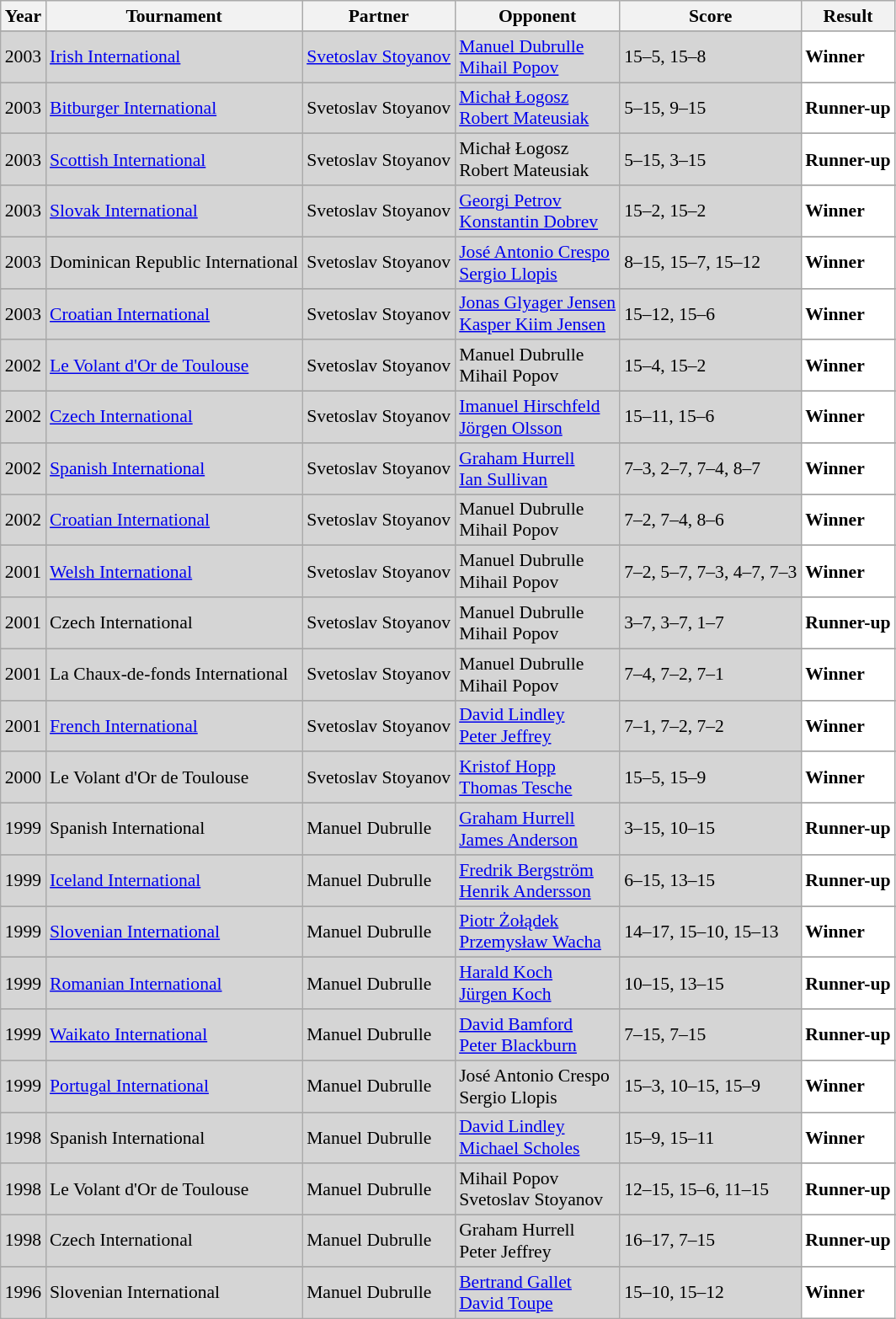<table class="sortable wikitable" style="font-size: 90%;">
<tr>
<th>Year</th>
<th>Tournament</th>
<th>Partner</th>
<th>Opponent</th>
<th>Score</th>
<th>Result</th>
</tr>
<tr>
</tr>
<tr style="background:#D5D5D5">
<td align="center">2003</td>
<td align="left"><a href='#'>Irish International</a></td>
<td align="left"> <a href='#'>Svetoslav Stoyanov</a></td>
<td align="left"> <a href='#'>Manuel Dubrulle</a> <br>  <a href='#'>Mihail Popov</a></td>
<td align="left">15–5, 15–8</td>
<td style="text-align:left; background:white"> <strong>Winner</strong></td>
</tr>
<tr>
</tr>
<tr style="background:#D5D5D5">
<td align="center">2003</td>
<td align="left"><a href='#'>Bitburger International</a></td>
<td align="left"> Svetoslav Stoyanov</td>
<td align="left"> <a href='#'>Michał Łogosz</a> <br>  <a href='#'>Robert Mateusiak</a></td>
<td align="left">5–15, 9–15</td>
<td style="text-align:left; background:white"> <strong>Runner-up</strong></td>
</tr>
<tr>
</tr>
<tr style="background:#D5D5D5">
<td align="center">2003</td>
<td align="left"><a href='#'>Scottish International</a></td>
<td align="left"> Svetoslav Stoyanov</td>
<td align="left"> Michał Łogosz <br>  Robert Mateusiak</td>
<td align="left">5–15, 3–15</td>
<td style="text-align:left; background:white"> <strong>Runner-up</strong></td>
</tr>
<tr>
</tr>
<tr style="background:#D5D5D5">
<td align="center">2003</td>
<td align="left"><a href='#'>Slovak International</a></td>
<td align="left"> Svetoslav Stoyanov</td>
<td align="left"> <a href='#'>Georgi Petrov</a> <br>  <a href='#'>Konstantin Dobrev</a></td>
<td align="left">15–2, 15–2</td>
<td style="text-align:left; background:white"> <strong>Winner</strong></td>
</tr>
<tr>
</tr>
<tr style="background:#D5D5D5">
<td align="center">2003</td>
<td align="left">Dominican Republic International</td>
<td align="left"> Svetoslav Stoyanov</td>
<td align="left"> <a href='#'>José Antonio Crespo</a> <br>  <a href='#'>Sergio Llopis</a></td>
<td align="left">8–15, 15–7, 15–12</td>
<td style="text-align:left; background:white"> <strong>Winner</strong></td>
</tr>
<tr>
</tr>
<tr style="background:#D5D5D5">
<td align="center">2003</td>
<td align="left"><a href='#'>Croatian International</a></td>
<td align="left"> Svetoslav Stoyanov</td>
<td align="left"> <a href='#'>Jonas Glyager Jensen</a> <br>  <a href='#'>Kasper Kiim Jensen</a></td>
<td align="left">15–12, 15–6</td>
<td style="text-align:left; background:white"> <strong>Winner</strong></td>
</tr>
<tr>
</tr>
<tr style="background:#D5D5D5">
<td align="center">2002</td>
<td align="left"><a href='#'>Le Volant d'Or de Toulouse</a></td>
<td align="left"> Svetoslav Stoyanov</td>
<td align="left"> Manuel Dubrulle <br>  Mihail Popov</td>
<td align="left">15–4, 15–2</td>
<td style="text-align:left; background:white"> <strong>Winner</strong></td>
</tr>
<tr>
</tr>
<tr style="background:#D5D5D5">
<td align="center">2002</td>
<td align="left"><a href='#'>Czech International</a></td>
<td align="left"> Svetoslav Stoyanov</td>
<td align="left"> <a href='#'>Imanuel Hirschfeld</a> <br>  <a href='#'>Jörgen Olsson</a></td>
<td align="left">15–11, 15–6</td>
<td style="text-align:left; background:white"> <strong>Winner</strong></td>
</tr>
<tr>
</tr>
<tr style="background:#D5D5D5">
<td align="center">2002</td>
<td align="left"><a href='#'>Spanish International</a></td>
<td align="left"> Svetoslav Stoyanov</td>
<td align="left"> <a href='#'>Graham Hurrell</a> <br>  <a href='#'>Ian Sullivan</a></td>
<td align="left">7–3, 2–7, 7–4, 8–7</td>
<td style="text-align:left; background:white"> <strong>Winner</strong></td>
</tr>
<tr>
</tr>
<tr style="background:#D5D5D5">
<td align="center">2002</td>
<td align="left"><a href='#'>Croatian International</a></td>
<td align="left"> Svetoslav Stoyanov</td>
<td align="left"> Manuel Dubrulle <br>  Mihail Popov</td>
<td align="left">7–2, 7–4, 8–6</td>
<td style="text-align:left; background:white"> <strong>Winner</strong></td>
</tr>
<tr>
</tr>
<tr style="background:#D5D5D5">
<td align="center">2001</td>
<td align="left"><a href='#'>Welsh International</a></td>
<td align="left"> Svetoslav Stoyanov</td>
<td align="left"> Manuel Dubrulle <br>  Mihail Popov</td>
<td align="left">7–2, 5–7, 7–3, 4–7, 7–3</td>
<td style="text-align:left; background:white"> <strong>Winner</strong></td>
</tr>
<tr>
</tr>
<tr style="background:#D5D5D5">
<td align="center">2001</td>
<td align="left">Czech International</td>
<td align="left"> Svetoslav Stoyanov</td>
<td align="left"> Manuel Dubrulle <br>  Mihail Popov</td>
<td align="left">3–7, 3–7, 1–7</td>
<td style="text-align:left; background:white"> <strong>Runner-up</strong></td>
</tr>
<tr>
</tr>
<tr style="background:#D5D5D5">
<td align="center">2001</td>
<td align="left">La Chaux-de-fonds International</td>
<td align="left"> Svetoslav Stoyanov</td>
<td align="left"> Manuel Dubrulle <br>  Mihail Popov</td>
<td align="left">7–4, 7–2, 7–1</td>
<td style="text-align:left; background:white"> <strong>Winner</strong></td>
</tr>
<tr>
</tr>
<tr style="background:#D5D5D5">
<td align="center">2001</td>
<td align="left"><a href='#'>French International</a></td>
<td align="left"> Svetoslav Stoyanov</td>
<td align="left"> <a href='#'>David Lindley</a> <br>  <a href='#'>Peter Jeffrey</a></td>
<td align="left">7–1, 7–2, 7–2</td>
<td style="text-align:left; background:white"> <strong>Winner</strong></td>
</tr>
<tr>
</tr>
<tr style="background:#D5D5D5">
<td align="center">2000</td>
<td align="left">Le Volant d'Or de Toulouse</td>
<td align="left"> Svetoslav Stoyanov</td>
<td align="left"> <a href='#'>Kristof Hopp</a> <br>  <a href='#'>Thomas Tesche</a></td>
<td align="left">15–5, 15–9</td>
<td style="text-align:left; background:white"> <strong>Winner</strong></td>
</tr>
<tr>
</tr>
<tr style="background:#D5D5D5">
<td align="center">1999</td>
<td align="left">Spanish International</td>
<td align="left"> Manuel Dubrulle</td>
<td align="left"> <a href='#'>Graham Hurrell</a> <br>  <a href='#'>James Anderson</a></td>
<td align="left">3–15, 10–15</td>
<td style="text-align:left; background:white"> <strong>Runner-up</strong></td>
</tr>
<tr>
</tr>
<tr style="background:#D5D5D5">
<td align="center">1999</td>
<td align="left"><a href='#'>Iceland International</a></td>
<td align="left"> Manuel Dubrulle</td>
<td align="left"> <a href='#'>Fredrik Bergström</a> <br>  <a href='#'>Henrik Andersson</a></td>
<td align="left">6–15, 13–15</td>
<td style="text-align:left; background:white"> <strong>Runner-up</strong></td>
</tr>
<tr>
</tr>
<tr style="background:#D5D5D5">
<td align="center">1999</td>
<td align="left"><a href='#'>Slovenian International</a></td>
<td align="left"> Manuel Dubrulle</td>
<td align="left"> <a href='#'>Piotr Żołądek</a> <br>  <a href='#'>Przemysław Wacha</a></td>
<td align="left">14–17, 15–10, 15–13</td>
<td style="text-align:left; background:white"> <strong>Winner</strong></td>
</tr>
<tr>
</tr>
<tr style="background:#D5D5D5">
<td align="center">1999</td>
<td align="left"><a href='#'>Romanian International</a></td>
<td align="left"> Manuel Dubrulle</td>
<td align="left"> <a href='#'>Harald Koch</a> <br>  <a href='#'>Jürgen Koch</a></td>
<td align="left">10–15, 13–15</td>
<td style="text-align:left; background:white"> <strong>Runner-up</strong></td>
</tr>
<tr>
</tr>
<tr style="background:#D5D5D5">
<td align="center">1999</td>
<td align="left"><a href='#'>Waikato International</a></td>
<td align="left"> Manuel Dubrulle</td>
<td align="left"> <a href='#'>David Bamford</a> <br>  <a href='#'>Peter Blackburn</a></td>
<td align="left">7–15, 7–15</td>
<td style="text-align:left; background:white"> <strong>Runner-up</strong></td>
</tr>
<tr>
</tr>
<tr style="background:#D5D5D5">
<td align="center">1999</td>
<td align="left"><a href='#'>Portugal International</a></td>
<td align="left"> Manuel Dubrulle</td>
<td align="left"> José Antonio Crespo <br>  Sergio Llopis</td>
<td align="left">15–3, 10–15, 15–9</td>
<td style="text-align:left; background:white"> <strong>Winner</strong></td>
</tr>
<tr>
</tr>
<tr style="background:#D5D5D5">
<td align="center">1998</td>
<td align="left">Spanish International</td>
<td align="left"> Manuel Dubrulle</td>
<td align="left"> <a href='#'>David Lindley</a> <br>  <a href='#'>Michael Scholes</a></td>
<td align="left">15–9, 15–11</td>
<td style="text-align:left; background:white"> <strong>Winner</strong></td>
</tr>
<tr>
</tr>
<tr style="background:#D5D5D5">
<td align="center">1998</td>
<td align="left">Le Volant d'Or de Toulouse</td>
<td align="left"> Manuel Dubrulle</td>
<td align="left"> Mihail Popov <br>  Svetoslav Stoyanov</td>
<td align="left">12–15, 15–6, 11–15</td>
<td style="text-align:left; background:white"> <strong>Runner-up</strong></td>
</tr>
<tr>
</tr>
<tr style="background:#D5D5D5">
<td align="center">1998</td>
<td align="left">Czech International</td>
<td align="left"> Manuel Dubrulle</td>
<td align="left"> Graham Hurrell <br>  Peter Jeffrey</td>
<td align="left">16–17, 7–15</td>
<td style="text-align:left; background:white"> <strong>Runner-up</strong></td>
</tr>
<tr>
</tr>
<tr style="background:#D5D5D5">
<td align="center">1996</td>
<td align="left">Slovenian International</td>
<td align="left"> Manuel Dubrulle</td>
<td align="left"> <a href='#'>Bertrand Gallet</a> <br>  <a href='#'>David Toupe</a></td>
<td align="left">15–10, 15–12</td>
<td style="text-align:left; background:white"> <strong>Winner</strong></td>
</tr>
</table>
